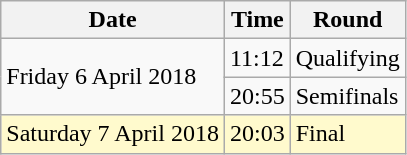<table class="wikitable">
<tr>
<th>Date</th>
<th>Time</th>
<th>Round</th>
</tr>
<tr>
<td rowspan=2>Friday 6 April 2018</td>
<td>11:12</td>
<td>Qualifying</td>
</tr>
<tr>
<td>20:55</td>
<td>Semifinals</td>
</tr>
<tr>
<td style=background:lemonchiffon>Saturday 7 April 2018</td>
<td style=background:lemonchiffon>20:03</td>
<td style=background:lemonchiffon>Final</td>
</tr>
</table>
